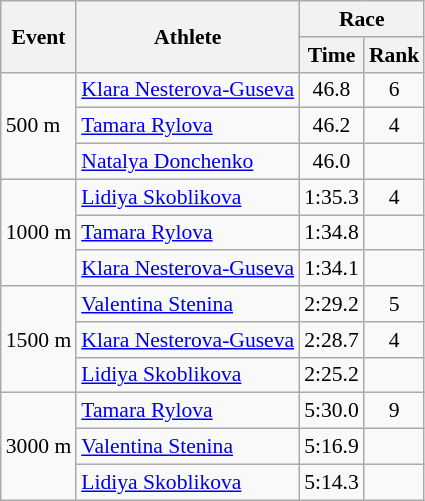<table class="wikitable" border="1" style="font-size:90%">
<tr>
<th rowspan=2>Event</th>
<th rowspan=2>Athlete</th>
<th colspan=2>Race</th>
</tr>
<tr>
<th>Time</th>
<th>Rank</th>
</tr>
<tr>
<td rowspan=3>500 m</td>
<td><a href='#'>Klara Nesterova-Guseva</a></td>
<td align=center>46.8</td>
<td align=center>6</td>
</tr>
<tr>
<td><a href='#'>Tamara Rylova</a></td>
<td align=center>46.2</td>
<td align=center>4</td>
</tr>
<tr>
<td><a href='#'>Natalya Donchenko</a></td>
<td align=center>46.0</td>
<td align=center></td>
</tr>
<tr>
<td rowspan=3>1000 m</td>
<td><a href='#'>Lidiya Skoblikova</a></td>
<td align=center>1:35.3</td>
<td align=center>4</td>
</tr>
<tr>
<td><a href='#'>Tamara Rylova</a></td>
<td align=center>1:34.8</td>
<td align=center></td>
</tr>
<tr>
<td><a href='#'>Klara Nesterova-Guseva</a></td>
<td align=center>1:34.1</td>
<td align=center></td>
</tr>
<tr>
<td rowspan=3>1500 m</td>
<td><a href='#'>Valentina Stenina</a></td>
<td align=center>2:29.2</td>
<td align=center>5</td>
</tr>
<tr>
<td><a href='#'>Klara Nesterova-Guseva</a></td>
<td align=center>2:28.7</td>
<td align=center>4</td>
</tr>
<tr>
<td><a href='#'>Lidiya Skoblikova</a></td>
<td align=center>2:25.2</td>
<td align=center></td>
</tr>
<tr>
<td rowspan=3>3000 m</td>
<td><a href='#'>Tamara Rylova</a></td>
<td align=center>5:30.0</td>
<td align=center>9</td>
</tr>
<tr>
<td><a href='#'>Valentina Stenina</a></td>
<td align=center>5:16.9</td>
<td align=center></td>
</tr>
<tr>
<td><a href='#'>Lidiya Skoblikova</a></td>
<td align=center>5:14.3</td>
<td align=center></td>
</tr>
</table>
